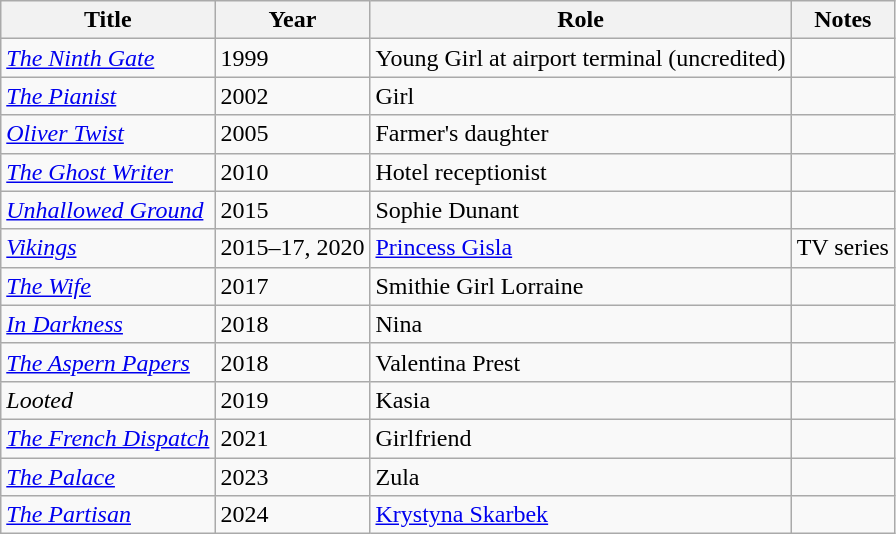<table class="wikitable sortable">
<tr>
<th>Title</th>
<th>Year</th>
<th>Role</th>
<th>Notes</th>
</tr>
<tr>
<td><em><a href='#'>The Ninth Gate</a></em></td>
<td>1999</td>
<td>Young Girl at airport terminal (uncredited)</td>
<td></td>
</tr>
<tr>
<td><em><a href='#'>The Pianist</a></em></td>
<td>2002</td>
<td>Girl</td>
<td></td>
</tr>
<tr>
<td><em><a href='#'>Oliver Twist</a></em></td>
<td>2005</td>
<td>Farmer's daughter</td>
<td></td>
</tr>
<tr>
<td><em><a href='#'>The Ghost Writer</a></em></td>
<td>2010</td>
<td>Hotel receptionist</td>
<td></td>
</tr>
<tr>
<td><em><a href='#'>Unhallowed Ground</a></em></td>
<td>2015</td>
<td>Sophie Dunant</td>
<td></td>
</tr>
<tr>
<td><em><a href='#'>Vikings</a></em></td>
<td>2015–17, 2020</td>
<td><a href='#'>Princess Gisla</a></td>
<td>TV series</td>
</tr>
<tr>
<td><em><a href='#'>The Wife</a></em></td>
<td>2017</td>
<td>Smithie Girl Lorraine</td>
<td></td>
</tr>
<tr>
<td><em><a href='#'>In Darkness</a></em></td>
<td>2018</td>
<td>Nina</td>
<td></td>
</tr>
<tr>
<td><em><a href='#'>The Aspern Papers</a></em></td>
<td>2018</td>
<td>Valentina Prest</td>
<td></td>
</tr>
<tr>
<td><em>Looted</em></td>
<td>2019</td>
<td>Kasia</td>
<td></td>
</tr>
<tr>
<td><em><a href='#'>The French Dispatch</a></em></td>
<td>2021</td>
<td>Girlfriend</td>
<td></td>
</tr>
<tr>
<td><em><a href='#'>The Palace</a></em></td>
<td>2023</td>
<td>Zula</td>
<td></td>
</tr>
<tr>
<td><em><a href='#'>The Partisan</a></em></td>
<td>2024</td>
<td><a href='#'>Krystyna Skarbek</a></td>
<td></td>
</tr>
</table>
